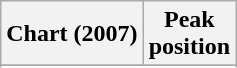<table class="wikitable sortable plainrowheaders" style="text-align:center">
<tr>
<th scope="col">Chart (2007)</th>
<th scope="col">Peak<br>position</th>
</tr>
<tr>
</tr>
<tr>
</tr>
<tr>
</tr>
<tr>
</tr>
<tr>
</tr>
<tr>
</tr>
<tr>
</tr>
</table>
